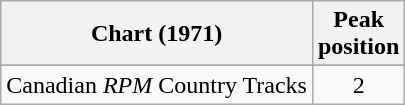<table class="wikitable sortable">
<tr>
<th>Chart (1971)</th>
<th>Peak<br>position</th>
</tr>
<tr>
</tr>
<tr>
</tr>
<tr>
<td>Canadian <em>RPM</em> Country Tracks</td>
<td align="center">2</td>
</tr>
</table>
